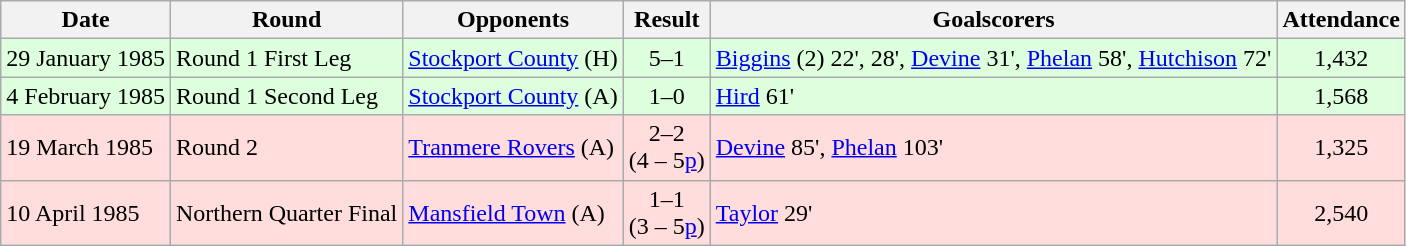<table class="wikitable">
<tr>
<th>Date</th>
<th>Round</th>
<th>Opponents</th>
<th>Result</th>
<th>Goalscorers</th>
<th>Attendance</th>
</tr>
<tr bgcolor="#ddffdd">
<td>29 January 1985</td>
<td>Round 1 First Leg</td>
<td><a href='#'>Stockport County</a> (H)</td>
<td align="center">5–1</td>
<td><a href='#'>Biggins</a> (2) 22', 28', <a href='#'>Devine</a> 31', <a href='#'>Phelan</a> 58', <a href='#'>Hutchison</a> 72'</td>
<td align="center">1,432</td>
</tr>
<tr bgcolor="#ddffdd">
<td>4 February 1985</td>
<td>Round 1 Second Leg</td>
<td><a href='#'>Stockport County</a> (A)</td>
<td align="center">1–0</td>
<td><a href='#'>Hird</a> 61'</td>
<td align="center">1,568</td>
</tr>
<tr bgcolor="#ffdddd">
<td>19 March 1985</td>
<td>Round 2</td>
<td><a href='#'>Tranmere Rovers</a> (A)</td>
<td align="center">2–2 <br>(4 – 5<a href='#'>p</a>)</td>
<td><a href='#'>Devine</a> 85', <a href='#'>Phelan</a> 103'</td>
<td align="center">1,325</td>
</tr>
<tr bgcolor="#ffdddd">
<td>10 April 1985</td>
<td>Northern Quarter Final</td>
<td><a href='#'>Mansfield Town</a> (A)</td>
<td align="center">1–1 <br>(3 – 5<a href='#'>p</a>)</td>
<td><a href='#'>Taylor</a> 29'</td>
<td align="center">2,540</td>
</tr>
</table>
